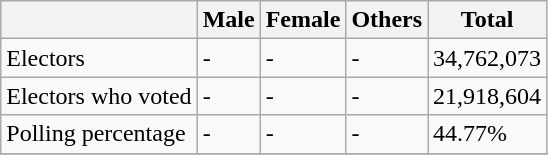<table class="wikitable sortable">
<tr>
<th></th>
<th>Male</th>
<th>Female</th>
<th>Others</th>
<th>Total</th>
</tr>
<tr>
<td>Electors</td>
<td>-</td>
<td>-</td>
<td>-</td>
<td>34,762,073</td>
</tr>
<tr>
<td>Electors who voted</td>
<td>-</td>
<td>-</td>
<td>-</td>
<td>21,918,604</td>
</tr>
<tr>
<td>Polling percentage</td>
<td>-</td>
<td>-</td>
<td>-</td>
<td>44.77%</td>
</tr>
<tr>
</tr>
</table>
